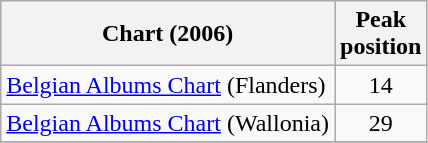<table class="wikitable sortable">
<tr>
<th style="text-align:center;">Chart (2006)</th>
<th style="text-align:center;">Peak<br>position</th>
</tr>
<tr>
<td align="left"><a href='#'>Belgian Albums Chart</a> (Flanders)</td>
<td style="text-align:center;">14</td>
</tr>
<tr>
<td align="left"><a href='#'>Belgian Albums Chart</a> (Wallonia)</td>
<td style="text-align:center;">29</td>
</tr>
<tr>
</tr>
</table>
